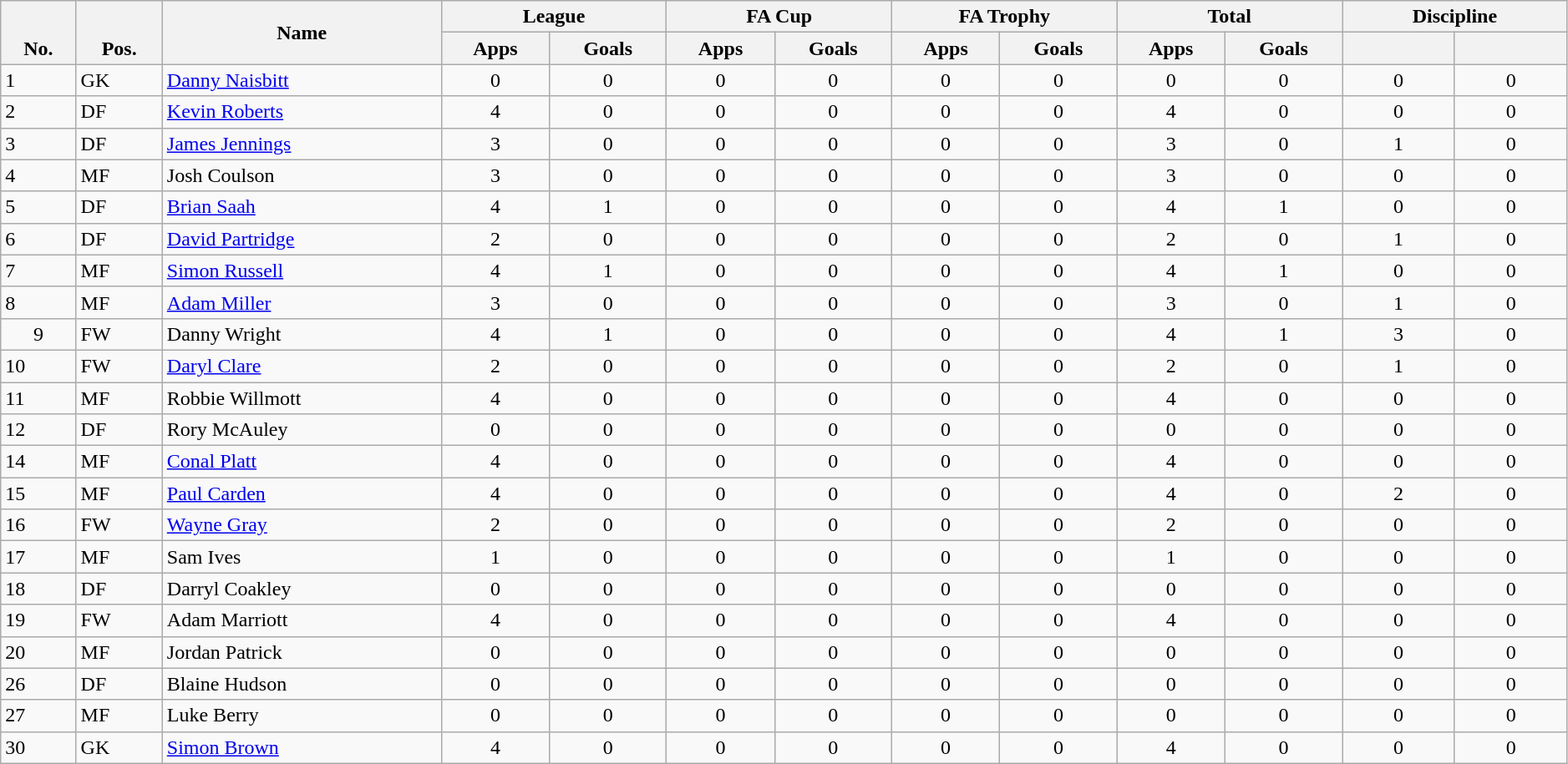<table class="wikitable"  style="text-align:center; width:99%;">
<tr>
<th rowspan="2" style="vertical-align:bottom;">No.</th>
<th rowspan="2" style="vertical-align:bottom;">Pos.</th>
<th rowspan="2">Name</th>
<th colspan="2" style="width:85px;">League</th>
<th colspan="2" style="width:85px;">FA Cup</th>
<th colspan="2" style="width:85px;">FA Trophy</th>
<th colspan="2" style="width:85px;">Total</th>
<th colspan="2" style="width:85px;">Discipline</th>
</tr>
<tr>
<th>Apps</th>
<th>Goals</th>
<th>Apps</th>
<th>Goals</th>
<th>Apps</th>
<th>Goals</th>
<th>Apps</th>
<th>Goals</th>
<th></th>
<th></th>
</tr>
<tr>
<td align="left">1</td>
<td align="left">GK</td>
<td align="left"> <a href='#'>Danny Naisbitt</a></td>
<td>0</td>
<td>0</td>
<td>0</td>
<td>0</td>
<td>0</td>
<td>0</td>
<td>0</td>
<td>0</td>
<td>0</td>
<td>0</td>
</tr>
<tr>
<td align="left">2</td>
<td align="left">DF</td>
<td align="left"> <a href='#'>Kevin Roberts</a></td>
<td>4</td>
<td>0</td>
<td>0</td>
<td>0</td>
<td>0</td>
<td>0</td>
<td>4</td>
<td>0</td>
<td>0</td>
<td>0</td>
</tr>
<tr>
<td align="left">3</td>
<td align="left">DF</td>
<td align="left"> <a href='#'>James Jennings</a></td>
<td>3</td>
<td>0</td>
<td>0</td>
<td>0</td>
<td>0</td>
<td>0</td>
<td>3</td>
<td>0</td>
<td>1</td>
<td>0</td>
</tr>
<tr>
<td align="left">4</td>
<td align="left">MF</td>
<td align="left"> Josh Coulson</td>
<td>3</td>
<td>0</td>
<td>0</td>
<td>0</td>
<td>0</td>
<td>0</td>
<td>3</td>
<td>0</td>
<td>0</td>
<td>0</td>
</tr>
<tr>
<td align="left">5</td>
<td align="left">DF</td>
<td align="left"> <a href='#'>Brian Saah</a></td>
<td>4</td>
<td>1</td>
<td>0</td>
<td>0</td>
<td>0</td>
<td>0</td>
<td>4</td>
<td>1</td>
<td>0</td>
<td>0</td>
</tr>
<tr>
<td align="left">6</td>
<td align="left">DF</td>
<td align="left"> <a href='#'>David Partridge</a></td>
<td>2</td>
<td>0</td>
<td>0</td>
<td>0</td>
<td>0</td>
<td>0</td>
<td>2</td>
<td>0</td>
<td>1</td>
<td>0</td>
</tr>
<tr>
<td align="left">7</td>
<td align="left">MF</td>
<td align="left"> <a href='#'>Simon Russell</a></td>
<td>4</td>
<td>1</td>
<td>0</td>
<td>0</td>
<td>0</td>
<td>0</td>
<td>4</td>
<td>1</td>
<td>0</td>
<td>0</td>
</tr>
<tr>
<td align="left">8</td>
<td align="left">MF</td>
<td align="left"> <a href='#'>Adam Miller</a></td>
<td>3</td>
<td>0</td>
<td>0</td>
<td>0</td>
<td>0</td>
<td>0</td>
<td>3</td>
<td>0</td>
<td>1</td>
<td>0</td>
</tr>
<tr>
<td>9</td>
<td align="left">FW</td>
<td align="left"> Danny Wright</td>
<td>4</td>
<td>1</td>
<td>0</td>
<td>0</td>
<td>0</td>
<td>0</td>
<td>4</td>
<td>1</td>
<td>3</td>
<td>0</td>
</tr>
<tr>
<td align="left">10</td>
<td align="left">FW</td>
<td align="left"> <a href='#'>Daryl Clare</a></td>
<td>2</td>
<td>0</td>
<td>0</td>
<td>0</td>
<td>0</td>
<td>0</td>
<td>2</td>
<td>0</td>
<td>1</td>
<td>0</td>
</tr>
<tr>
<td align="left">11</td>
<td align="left">MF</td>
<td align="left"> Robbie Willmott</td>
<td>4</td>
<td>0</td>
<td>0</td>
<td>0</td>
<td>0</td>
<td>0</td>
<td>4</td>
<td>0</td>
<td>0</td>
<td>0</td>
</tr>
<tr>
<td align="left">12</td>
<td align="left">DF</td>
<td align="left"> Rory McAuley</td>
<td>0</td>
<td>0</td>
<td>0</td>
<td>0</td>
<td>0</td>
<td>0</td>
<td>0</td>
<td>0</td>
<td>0</td>
<td>0</td>
</tr>
<tr>
<td align="left">14</td>
<td align="left">MF</td>
<td align="left"> <a href='#'>Conal Platt</a></td>
<td>4</td>
<td>0</td>
<td>0</td>
<td>0</td>
<td>0</td>
<td>0</td>
<td>4</td>
<td>0</td>
<td>0</td>
<td>0</td>
</tr>
<tr>
<td align="left">15</td>
<td align="left">MF</td>
<td align="left"> <a href='#'>Paul Carden</a></td>
<td>4</td>
<td>0</td>
<td>0</td>
<td>0</td>
<td>0</td>
<td>0</td>
<td>4</td>
<td>0</td>
<td>2</td>
<td>0</td>
</tr>
<tr>
<td align="left">16</td>
<td align="left">FW</td>
<td align="left"> <a href='#'>Wayne Gray</a></td>
<td>2</td>
<td>0</td>
<td>0</td>
<td>0</td>
<td>0</td>
<td>0</td>
<td>2</td>
<td>0</td>
<td>0</td>
<td>0</td>
</tr>
<tr>
<td align="left">17</td>
<td align="left">MF</td>
<td align="left"> Sam Ives</td>
<td>1</td>
<td>0</td>
<td>0</td>
<td>0</td>
<td>0</td>
<td>0</td>
<td>1</td>
<td>0</td>
<td>0</td>
<td>0</td>
</tr>
<tr>
<td align="left">18</td>
<td align="left">DF</td>
<td align="left"> Darryl Coakley</td>
<td>0</td>
<td>0</td>
<td>0</td>
<td>0</td>
<td>0</td>
<td>0</td>
<td>0</td>
<td>0</td>
<td>0</td>
<td>0</td>
</tr>
<tr>
<td align="left">19</td>
<td align="left">FW</td>
<td align="left"> Adam Marriott</td>
<td>4</td>
<td>0</td>
<td>0</td>
<td>0</td>
<td>0</td>
<td>0</td>
<td>4</td>
<td>0</td>
<td>0</td>
<td>0</td>
</tr>
<tr>
<td align="left">20</td>
<td align="left">MF</td>
<td align="left"> Jordan Patrick</td>
<td>0</td>
<td>0</td>
<td>0</td>
<td>0</td>
<td>0</td>
<td>0</td>
<td>0</td>
<td>0</td>
<td>0</td>
<td>0</td>
</tr>
<tr>
<td align="left">26</td>
<td align="left">DF</td>
<td align="left"> Blaine Hudson</td>
<td>0</td>
<td>0</td>
<td>0</td>
<td>0</td>
<td>0</td>
<td>0</td>
<td>0</td>
<td>0</td>
<td>0</td>
<td>0</td>
</tr>
<tr>
<td align="left">27</td>
<td align="left">MF</td>
<td align="left"> Luke Berry</td>
<td>0</td>
<td>0</td>
<td>0</td>
<td>0</td>
<td>0</td>
<td>0</td>
<td>0</td>
<td>0</td>
<td>0</td>
<td>0</td>
</tr>
<tr>
<td align="left">30</td>
<td align="left">GK</td>
<td align="left"> <a href='#'>Simon Brown</a></td>
<td>4</td>
<td>0</td>
<td>0</td>
<td>0</td>
<td>0</td>
<td>0</td>
<td>4</td>
<td>0</td>
<td>0</td>
<td>0</td>
</tr>
</table>
